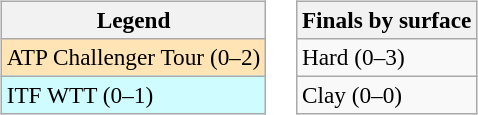<table>
<tr valign=top>
<td><br><table class=wikitable style=font-size:97%>
<tr>
<th>Legend</th>
</tr>
<tr style="background:moccasin;">
<td>ATP Challenger Tour (0–2)</td>
</tr>
<tr style="background:#cffcff;">
<td>ITF WTT (0–1)</td>
</tr>
</table>
</td>
<td><br><table class=wikitable style=font-size:97%>
<tr>
<th>Finals by surface</th>
</tr>
<tr>
<td>Hard (0–3)</td>
</tr>
<tr>
<td>Clay (0–0)</td>
</tr>
</table>
</td>
</tr>
</table>
